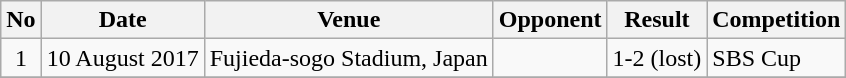<table class="wikitable">
<tr>
<th>No</th>
<th>Date</th>
<th>Venue</th>
<th>Opponent</th>
<th>Result</th>
<th>Competition</th>
</tr>
<tr>
<td align=center>1</td>
<td>10 August 2017</td>
<td>Fujieda-sogo Stadium, Japan</td>
<td></td>
<td align=center>1-2 (lost)</td>
<td>SBS Cup</td>
</tr>
<tr>
</tr>
</table>
